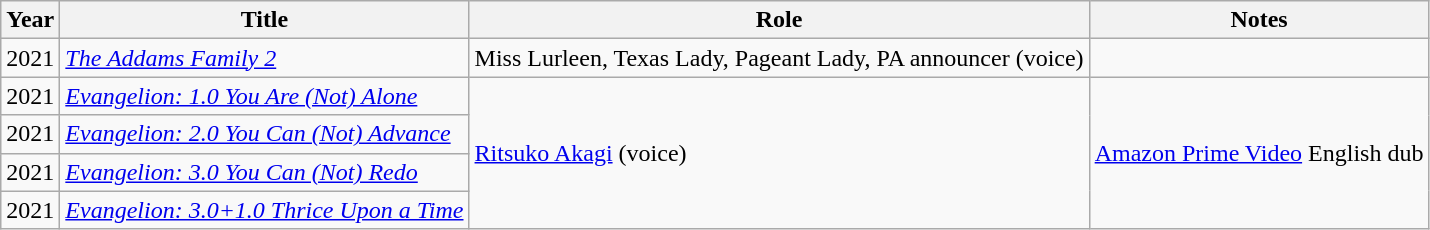<table class="wikitable sortable">
<tr>
<th>Year</th>
<th>Title</th>
<th>Role</th>
<th class="unsortable">Notes</th>
</tr>
<tr>
<td>2021</td>
<td><em><a href='#'>The Addams Family 2</a></em></td>
<td>Miss Lurleen, Texas Lady, Pageant Lady, PA announcer (voice)</td>
<td></td>
</tr>
<tr>
<td>2021</td>
<td><em><a href='#'>Evangelion: 1.0 You Are (Not) Alone</a></em></td>
<td rowspan="4"><a href='#'>Ritsuko Akagi</a> (voice)</td>
<td rowspan="4"><a href='#'>Amazon Prime Video</a> English dub</td>
</tr>
<tr>
<td>2021</td>
<td><em><a href='#'>Evangelion: 2.0 You Can (Not) Advance</a></em></td>
</tr>
<tr>
<td>2021</td>
<td><em><a href='#'>Evangelion: 3.0 You Can (Not) Redo</a></em></td>
</tr>
<tr>
<td>2021</td>
<td><em><a href='#'>Evangelion: 3.0+1.0 Thrice Upon a Time</a></em></td>
</tr>
</table>
